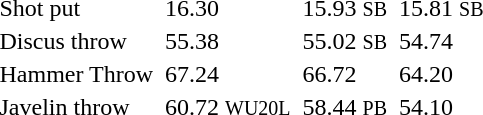<table>
<tr>
<td>Shot put<br><em> </em></td>
<td></td>
<td>16.30</td>
<td></td>
<td>15.93 <small>SB </small></td>
<td></td>
<td>15.81 <small>SB </small></td>
</tr>
<tr>
<td>Discus throw<br><em> </em></td>
<td></td>
<td>55.38</td>
<td></td>
<td>55.02 <small>SB </small></td>
<td></td>
<td>54.74</td>
</tr>
<tr>
<td>Hammer Throw<br><em> </em></td>
<td></td>
<td>67.24</td>
<td></td>
<td>66.72</td>
<td></td>
<td>64.20</td>
</tr>
<tr>
<td>Javelin throw<br><em> </em></td>
<td></td>
<td>60.72 <small>WU20L</small></td>
<td></td>
<td>58.44 <small>PB </small></td>
<td></td>
<td>54.10</td>
</tr>
</table>
